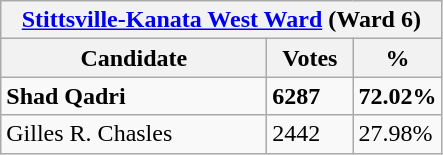<table class="wikitable">
<tr>
<th colspan="3"><a href='#'>Stittsville-Kanata West Ward</a> (Ward 6)</th>
</tr>
<tr>
<th style="width: 170px">Candidate</th>
<th style="width: 50px">Votes</th>
<th style="width: 40px">%</th>
</tr>
<tr>
<td><strong>Shad Qadri</strong></td>
<td><strong>6287</strong></td>
<td><strong>72.02%</strong></td>
</tr>
<tr>
<td>Gilles R. Chasles</td>
<td>2442</td>
<td>27.98%</td>
</tr>
</table>
